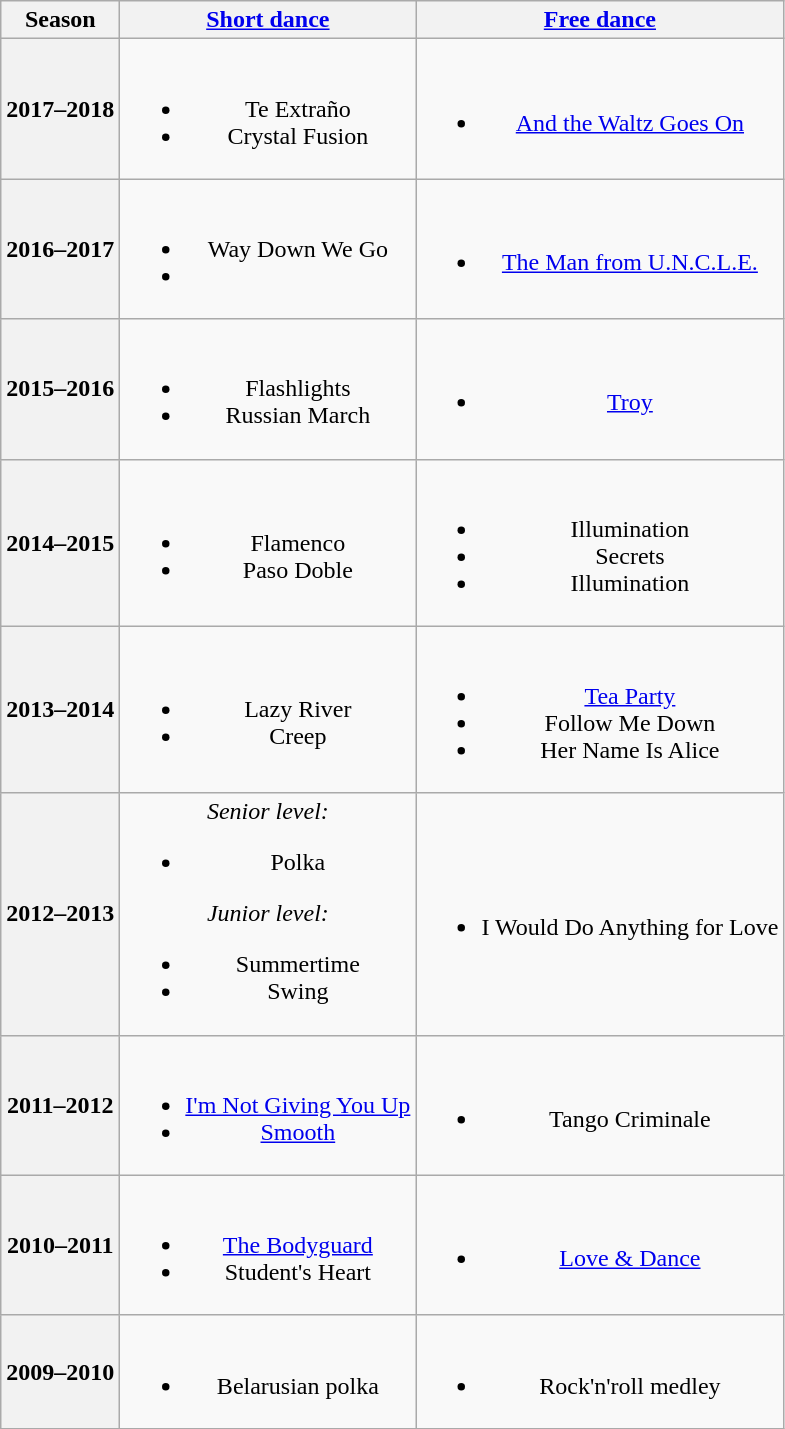<table class="wikitable" style="text-align:center">
<tr>
<th>Season</th>
<th><a href='#'>Short dance</a></th>
<th><a href='#'>Free dance</a></th>
</tr>
<tr>
<th>2017–2018 <br> </th>
<td><br><ul><li> Te Extraño <br></li><li> Crystal Fusion <br></li></ul></td>
<td><br><ul><li><a href='#'>And the Waltz Goes On</a> <br></li></ul></td>
</tr>
<tr>
<th>2016–2017 <br> </th>
<td><br><ul><li> Way Down We Go <br></li><li></li></ul></td>
<td><br><ul><li><a href='#'>The Man from U.N.C.L.E.</a></li></ul></td>
</tr>
<tr>
<th>2015–2016 <br> </th>
<td><br><ul><li> Flashlights</li><li> Russian March</li></ul></td>
<td><br><ul><li><a href='#'>Troy</a> <br></li></ul></td>
</tr>
<tr>
<th>2014–2015 <br> </th>
<td><br><ul><li>Flamenco</li><li>Paso Doble</li></ul></td>
<td><br><ul><li>Illumination <br></li><li>Secrets <br></li><li>Illumination <br></li></ul></td>
</tr>
<tr>
<th>2013–2014 <br> </th>
<td><br><ul><li> Lazy River <br></li><li> Creep <br></li></ul></td>
<td><br><ul><li><a href='#'>Tea Party</a> <br></li><li>Follow Me Down <br></li><li>Her Name Is Alice <br></li></ul></td>
</tr>
<tr>
<th>2012–2013 <br> </th>
<td><em>Senior level:</em><br><ul><li>Polka</li></ul><em>Junior level:</em><ul><li>Summertime <br></li><li>Swing</li></ul></td>
<td><br><ul><li>I Would Do Anything for Love <br></li></ul></td>
</tr>
<tr>
<th>2011–2012 <br> </th>
<td><br><ul><li><a href='#'>I'm Not Giving You Up</a> <br></li><li><a href='#'>Smooth</a> <br></li></ul></td>
<td><br><ul><li>Tango Criminale</li></ul></td>
</tr>
<tr>
<th>2010–2011 <br> </th>
<td><br><ul><li><a href='#'>The Bodyguard</a></li><li>Student's Heart</li></ul></td>
<td><br><ul><li><a href='#'>Love & Dance</a></li></ul></td>
</tr>
<tr>
<th>2009–2010 <br> </th>
<td><br><ul><li>Belarusian polka</li></ul></td>
<td><br><ul><li>Rock'n'roll medley</li></ul></td>
</tr>
</table>
